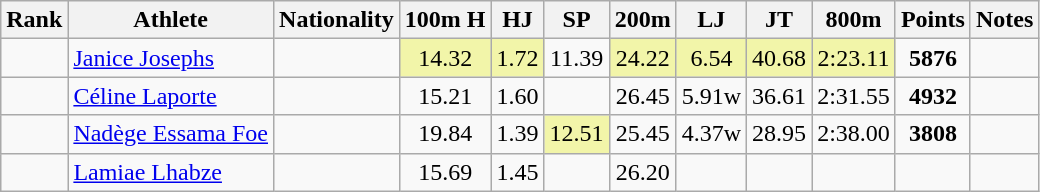<table class="wikitable sortable" style=" text-align:center;">
<tr>
<th>Rank</th>
<th>Athlete</th>
<th>Nationality</th>
<th>100m H</th>
<th>HJ</th>
<th>SP</th>
<th>200m</th>
<th>LJ</th>
<th>JT</th>
<th>800m</th>
<th>Points</th>
<th>Notes</th>
</tr>
<tr>
<td></td>
<td align=left><a href='#'>Janice Josephs</a></td>
<td align=left></td>
<td bgcolor=#F2F5A9>14.32</td>
<td bgcolor=#F2F5A9>1.72</td>
<td>11.39</td>
<td bgcolor=#F2F5A9>24.22</td>
<td bgcolor=#F2F5A9>6.54</td>
<td bgcolor=#F2F5A9>40.68</td>
<td bgcolor=#F2F5A9>2:23.11</td>
<td><strong>5876</strong></td>
<td></td>
</tr>
<tr>
<td></td>
<td align=left><a href='#'>Céline Laporte</a></td>
<td align=left></td>
<td>15.21</td>
<td>1.60</td>
<td></td>
<td>26.45</td>
<td>5.91w</td>
<td>36.61</td>
<td>2:31.55</td>
<td><strong>4932</strong></td>
<td></td>
</tr>
<tr>
<td></td>
<td align=left><a href='#'>Nadège Essama Foe</a></td>
<td align=left></td>
<td>19.84</td>
<td>1.39</td>
<td bgcolor=#F2F5A9>12.51</td>
<td>25.45</td>
<td>4.37w</td>
<td>28.95</td>
<td>2:38.00</td>
<td><strong>3808</strong></td>
<td></td>
</tr>
<tr>
<td></td>
<td align=left><a href='#'>Lamiae Lhabze</a></td>
<td align=left></td>
<td>15.69</td>
<td>1.45</td>
<td></td>
<td>26.20</td>
<td></td>
<td></td>
<td></td>
<td><strong></strong></td>
<td></td>
</tr>
</table>
